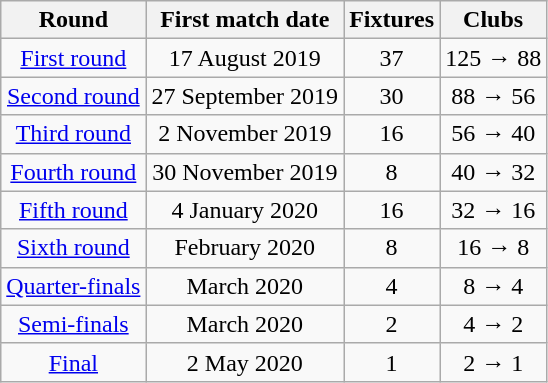<table class="wikitable" style="text-align: center">
<tr>
<th>Round</th>
<th>First match date</th>
<th>Fixtures</th>
<th>Clubs</th>
</tr>
<tr>
<td><a href='#'>First round</a></td>
<td>17 August 2019</td>
<td>37</td>
<td>125 → 88</td>
</tr>
<tr>
<td><a href='#'>Second round</a></td>
<td>27 September 2019</td>
<td>30</td>
<td>88 → 56</td>
</tr>
<tr>
<td><a href='#'>Third round</a></td>
<td>2 November 2019</td>
<td>16</td>
<td>56 → 40</td>
</tr>
<tr>
<td><a href='#'>Fourth round</a></td>
<td>30 November 2019</td>
<td>8</td>
<td>40 → 32</td>
</tr>
<tr>
<td><a href='#'>Fifth round</a></td>
<td>4 January 2020</td>
<td>16</td>
<td>32 → 16</td>
</tr>
<tr>
<td><a href='#'>Sixth round</a></td>
<td>February 2020</td>
<td>8</td>
<td>16 → 8</td>
</tr>
<tr>
<td><a href='#'>Quarter-finals</a></td>
<td>March 2020</td>
<td>4</td>
<td>8 → 4</td>
</tr>
<tr>
<td><a href='#'>Semi-finals</a></td>
<td>March 2020</td>
<td>2</td>
<td>4 → 2</td>
</tr>
<tr>
<td><a href='#'>Final</a></td>
<td>2 May 2020</td>
<td>1</td>
<td>2 → 1</td>
</tr>
</table>
